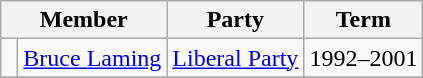<table class="wikitable">
<tr>
<th colspan="2">Member</th>
<th>Party</th>
<th>Term</th>
</tr>
<tr>
<td> </td>
<td><a href='#'>Bruce Laming</a></td>
<td><a href='#'>Liberal Party</a></td>
<td>1992–2001</td>
</tr>
<tr>
</tr>
</table>
